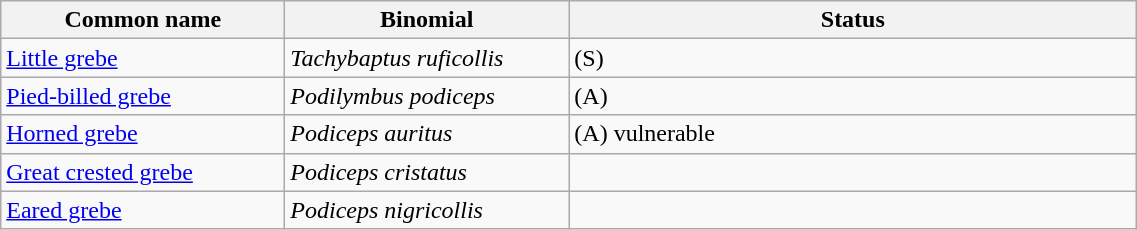<table width=60% class="wikitable">
<tr>
<th width=15%>Common name</th>
<th width=15%>Binomial</th>
<th width=30%>Status</th>
</tr>
<tr>
<td><a href='#'>Little grebe</a></td>
<td><em>Tachybaptus ruficollis</em></td>
<td>(S)</td>
</tr>
<tr>
<td><a href='#'>Pied-billed grebe</a></td>
<td><em>Podilymbus podiceps</em></td>
<td>(A)</td>
</tr>
<tr>
<td><a href='#'>Horned grebe</a></td>
<td><em>Podiceps auritus</em></td>
<td>(A) vulnerable</td>
</tr>
<tr>
<td><a href='#'>Great crested grebe</a></td>
<td><em>Podiceps cristatus</em></td>
<td></td>
</tr>
<tr>
<td><a href='#'>Eared grebe</a></td>
<td><em>Podiceps nigricollis</em></td>
<td></td>
</tr>
</table>
